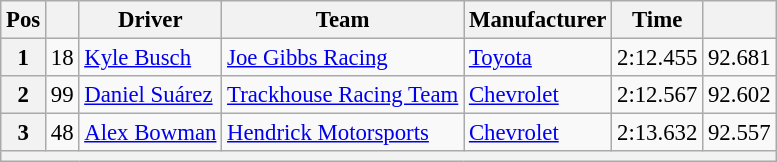<table class="wikitable" style="font-size:95%">
<tr>
<th>Pos</th>
<th></th>
<th>Driver</th>
<th>Team</th>
<th>Manufacturer</th>
<th>Time</th>
<th></th>
</tr>
<tr>
<th>1</th>
<td>18</td>
<td><a href='#'>Kyle Busch</a></td>
<td><a href='#'>Joe Gibbs Racing</a></td>
<td><a href='#'>Toyota</a></td>
<td>2:12.455</td>
<td>92.681</td>
</tr>
<tr>
<th>2</th>
<td>99</td>
<td><a href='#'>Daniel Suárez</a></td>
<td><a href='#'>Trackhouse Racing Team</a></td>
<td><a href='#'>Chevrolet</a></td>
<td>2:12.567</td>
<td>92.602</td>
</tr>
<tr>
<th>3</th>
<td>48</td>
<td><a href='#'>Alex Bowman</a></td>
<td><a href='#'>Hendrick Motorsports</a></td>
<td><a href='#'>Chevrolet</a></td>
<td>2:13.632</td>
<td>92.557</td>
</tr>
<tr>
<th colspan="7"></th>
</tr>
</table>
